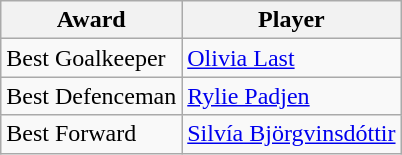<table class="wikitable">
<tr>
<th>Award</th>
<th>Player</th>
</tr>
<tr>
<td>Best Goalkeeper</td>
<td> <a href='#'>Olivia Last</a></td>
</tr>
<tr>
<td>Best Defenceman</td>
<td> <a href='#'>Rylie Padjen</a></td>
</tr>
<tr>
<td>Best Forward</td>
<td> <a href='#'>Silvía Björgvinsdóttir</a></td>
</tr>
</table>
